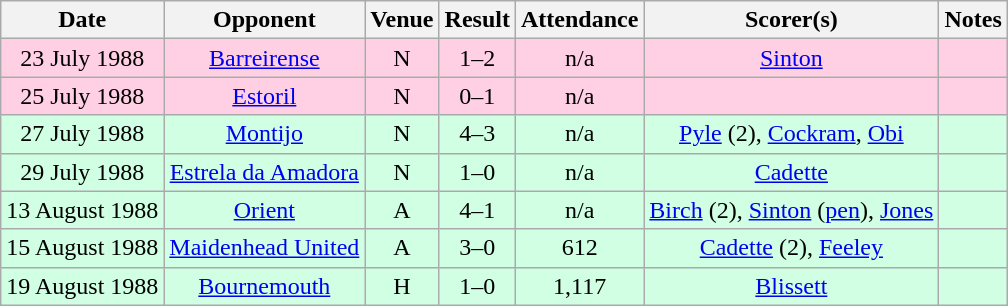<table class="wikitable sortable" style="text-align:center;">
<tr>
<th>Date</th>
<th>Opponent</th>
<th>Venue</th>
<th>Result</th>
<th>Attendance</th>
<th>Scorer(s)</th>
<th>Notes</th>
</tr>
<tr style="background:#ffd0e3;">
<td>23 July 1988</td>
<td><a href='#'>Barreirense</a></td>
<td>N</td>
<td>1–2</td>
<td>n/a</td>
<td><a href='#'>Sinton</a></td>
<td></td>
</tr>
<tr style="background:#ffd0e3;">
<td>25 July 1988</td>
<td><a href='#'>Estoril</a></td>
<td>N</td>
<td>0–1</td>
<td>n/a</td>
<td></td>
<td></td>
</tr>
<tr style="background:#d0ffe3;">
<td>27 July 1988</td>
<td><a href='#'>Montijo</a></td>
<td>N</td>
<td>4–3</td>
<td>n/a</td>
<td><a href='#'>Pyle</a> (2), <a href='#'>Cockram</a>, <a href='#'>Obi</a></td>
<td></td>
</tr>
<tr style="background:#d0ffe3;">
<td>29 July 1988</td>
<td><a href='#'>Estrela da Amadora</a></td>
<td>N</td>
<td>1–0</td>
<td>n/a</td>
<td><a href='#'>Cadette</a></td>
<td></td>
</tr>
<tr style="background:#d0ffe3;">
<td>13 August 1988</td>
<td><a href='#'>Orient</a></td>
<td>A</td>
<td>4–1</td>
<td>n/a</td>
<td><a href='#'>Birch</a> (2), <a href='#'>Sinton</a> (<a href='#'>pen</a>), <a href='#'>Jones</a></td>
<td></td>
</tr>
<tr style="background:#d0ffe3;">
<td>15 August 1988</td>
<td><a href='#'>Maidenhead United</a></td>
<td>A</td>
<td>3–0</td>
<td>612</td>
<td><a href='#'>Cadette</a> (2), <a href='#'>Feeley</a></td>
<td></td>
</tr>
<tr style="background:#d0ffe3;">
<td>19 August 1988</td>
<td><a href='#'>Bournemouth</a></td>
<td>H</td>
<td>1–0</td>
<td>1,117</td>
<td><a href='#'>Blissett</a></td>
<td></td>
</tr>
</table>
